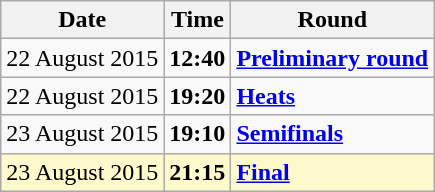<table class="wikitable">
<tr>
<th>Date</th>
<th>Time</th>
<th>Round</th>
</tr>
<tr>
<td>22 August 2015</td>
<td><strong>12:40</strong></td>
<td><strong><a href='#'>Preliminary round</a></strong></td>
</tr>
<tr>
<td>22 August 2015</td>
<td><strong>19:20</strong></td>
<td><strong><a href='#'>Heats</a></strong></td>
</tr>
<tr>
<td>23 August 2015</td>
<td><strong>19:10</strong></td>
<td><strong><a href='#'>Semifinals</a></strong></td>
</tr>
<tr style=background:lemonchiffon>
<td>23 August 2015</td>
<td><strong>21:15</strong></td>
<td><strong><a href='#'>Final</a></strong></td>
</tr>
</table>
